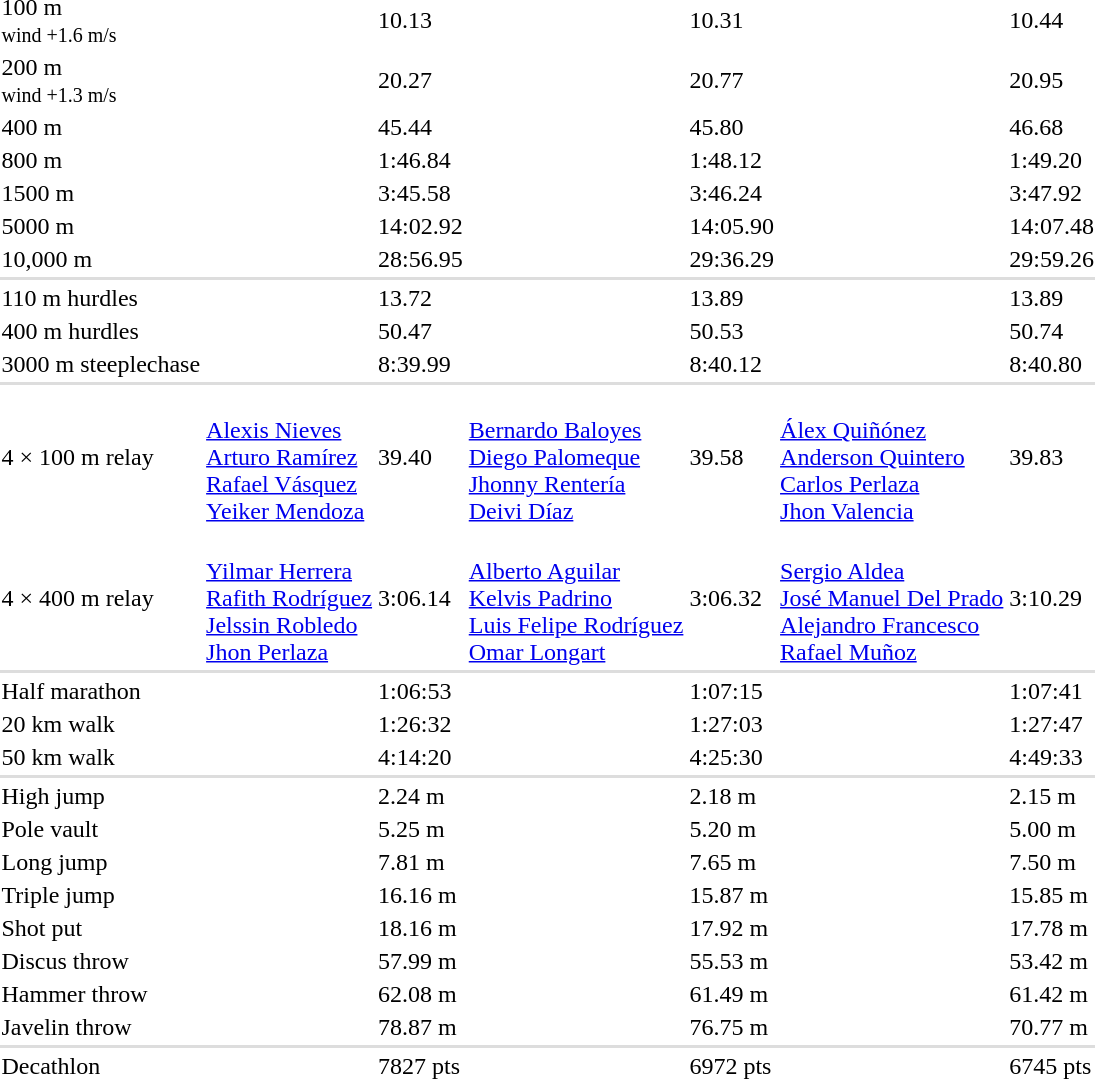<table>
<tr>
<td>100 m<br><small>wind +1.6 m/s</small></td>
<td></td>
<td>10.13 </td>
<td></td>
<td>10.31</td>
<td></td>
<td>10.44</td>
</tr>
<tr>
<td>200 m<br><small>wind +1.3 m/s</small></td>
<td></td>
<td>20.27 </td>
<td></td>
<td>20.77</td>
<td></td>
<td>20.95</td>
</tr>
<tr>
<td>400 m</td>
<td></td>
<td>45.44</td>
<td></td>
<td>45.80</td>
<td></td>
<td>46.68</td>
</tr>
<tr>
<td>800 m</td>
<td></td>
<td>1:46.84</td>
<td></td>
<td>1:48.12</td>
<td></td>
<td>1:49.20</td>
</tr>
<tr>
<td>1500 m</td>
<td></td>
<td>3:45.58</td>
<td></td>
<td>3:46.24</td>
<td></td>
<td>3:47.92</td>
</tr>
<tr>
<td>5000 m</td>
<td></td>
<td>14:02.92</td>
<td></td>
<td>14:05.90</td>
<td></td>
<td>14:07.48</td>
</tr>
<tr>
<td>10,000 m</td>
<td></td>
<td>28:56.95 </td>
<td></td>
<td>29:36.29</td>
<td></td>
<td>29:59.26</td>
</tr>
<tr bgcolor=#dddddd>
<td colspan=7></td>
</tr>
<tr>
<td>110 m hurdles</td>
<td></td>
<td>13.72</td>
<td></td>
<td>13.89</td>
<td></td>
<td>13.89</td>
</tr>
<tr>
<td>400 m hurdles</td>
<td></td>
<td>50.47</td>
<td></td>
<td>50.53</td>
<td></td>
<td>50.74</td>
</tr>
<tr>
<td>3000 m steeplechase</td>
<td></td>
<td>8:39.99</td>
<td></td>
<td>8:40.12</td>
<td></td>
<td>8:40.80</td>
</tr>
<tr bgcolor=#dddddd>
<td colspan=7></td>
</tr>
<tr>
<td>4 × 100 m relay</td>
<td><br><a href='#'>Alexis Nieves</a><br><a href='#'>Arturo Ramírez</a><br><a href='#'>Rafael Vásquez</a><br><a href='#'>Yeiker Mendoza</a></td>
<td>39.40</td>
<td><br><a href='#'>Bernardo Baloyes</a><br><a href='#'>Diego Palomeque</a><br><a href='#'>Jhonny Rentería</a><br><a href='#'>Deivi Díaz</a></td>
<td>39.58</td>
<td><br><a href='#'>Álex Quiñónez</a><br><a href='#'>Anderson Quintero</a><br><a href='#'>Carlos Perlaza</a><br><a href='#'>Jhon Valencia</a></td>
<td>39.83</td>
</tr>
<tr>
<td>4 × 400 m relay</td>
<td><br><a href='#'>Yilmar Herrera</a><br><a href='#'>Rafith Rodríguez</a><br><a href='#'>Jelssin Robledo</a><br><a href='#'>Jhon Perlaza</a></td>
<td>3:06.14</td>
<td><br><a href='#'>Alberto Aguilar</a><br><a href='#'>Kelvis Padrino</a><br><a href='#'>Luis Felipe Rodríguez</a><br><a href='#'>Omar Longart</a></td>
<td>3:06.32</td>
<td><br><a href='#'>Sergio Aldea</a><br><a href='#'>José Manuel Del Prado</a><br><a href='#'>Alejandro Francesco</a><br><a href='#'>Rafael Muñoz</a></td>
<td>3:10.29</td>
</tr>
<tr bgcolor=#dddddd>
<td colspan=7></td>
</tr>
<tr>
<td>Half marathon</td>
<td></td>
<td>1:06:53</td>
<td></td>
<td>1:07:15</td>
<td></td>
<td>1:07:41</td>
</tr>
<tr>
<td>20 km walk</td>
<td></td>
<td>1:26:32</td>
<td></td>
<td>1:27:03</td>
<td></td>
<td>1:27:47</td>
</tr>
<tr>
<td>50 km walk</td>
<td></td>
<td>4:14:20</td>
<td></td>
<td>4:25:30</td>
<td></td>
<td>4:49:33</td>
</tr>
<tr bgcolor=#dddddd>
<td colspan=7></td>
</tr>
<tr>
<td>High jump</td>
<td></td>
<td>2.24 m</td>
<td></td>
<td>2.18 m</td>
<td></td>
<td>2.15 m</td>
</tr>
<tr>
<td>Pole vault</td>
<td></td>
<td>5.25 m </td>
<td></td>
<td>5.20 m</td>
<td></td>
<td>5.00 m</td>
</tr>
<tr>
<td>Long jump</td>
<td></td>
<td>7.81 m</td>
<td></td>
<td>7.65 m</td>
<td></td>
<td>7.50 m</td>
</tr>
<tr>
<td>Triple jump</td>
<td></td>
<td>16.16 m</td>
<td></td>
<td>15.87 m</td>
<td></td>
<td>15.85 m</td>
</tr>
<tr>
<td>Shot put</td>
<td></td>
<td>18.16 m</td>
<td></td>
<td>17.92 m</td>
<td></td>
<td>17.78 m</td>
</tr>
<tr>
<td>Discus throw</td>
<td></td>
<td>57.99 m</td>
<td></td>
<td>55.53 m</td>
<td></td>
<td>53.42 m</td>
</tr>
<tr>
<td>Hammer throw</td>
<td></td>
<td>62.08 m</td>
<td></td>
<td>61.49 m</td>
<td></td>
<td>61.42 m</td>
</tr>
<tr>
<td>Javelin throw</td>
<td></td>
<td>78.87 m </td>
<td></td>
<td>76.75 m</td>
<td></td>
<td>70.77 m</td>
</tr>
<tr bgcolor=#dddddd>
<td colspan=7></td>
</tr>
<tr>
<td>Decathlon</td>
<td></td>
<td>7827 pts </td>
<td></td>
<td>6972 pts</td>
<td></td>
<td>6745 pts</td>
</tr>
</table>
